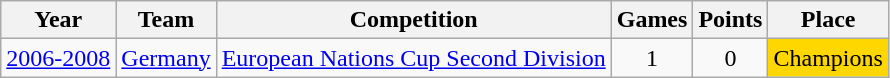<table class="wikitable">
<tr>
<th>Year</th>
<th>Team</th>
<th>Competition</th>
<th>Games</th>
<th>Points</th>
<th>Place</th>
</tr>
<tr align="center">
<td><a href='#'>2006-2008</a></td>
<td><a href='#'>Germany</a></td>
<td><a href='#'>European Nations Cup Second Division</a></td>
<td>1</td>
<td>0</td>
<td bgcolor="#FFD700">Champions</td>
</tr>
</table>
